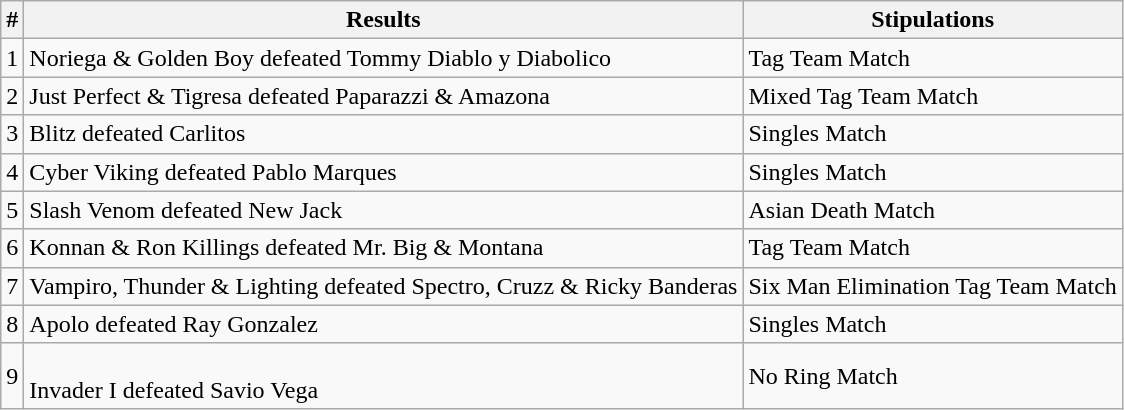<table class="wikitable">
<tr>
<th>#</th>
<th>Results</th>
<th>Stipulations</th>
</tr>
<tr>
<td>1</td>
<td>Noriega & Golden Boy defeated Tommy Diablo y Diabolico</td>
<td>Tag Team Match</td>
</tr>
<tr>
<td>2</td>
<td>Just Perfect & Tigresa defeated Paparazzi & Amazona</td>
<td>Mixed Tag Team Match</td>
</tr>
<tr>
<td>3</td>
<td>Blitz defeated Carlitos</td>
<td>Singles Match</td>
</tr>
<tr>
<td>4</td>
<td>Cyber Viking defeated Pablo Marques</td>
<td>Singles Match</td>
</tr>
<tr>
<td>5</td>
<td>Slash Venom defeated New Jack</td>
<td>Asian Death Match</td>
</tr>
<tr>
<td>6</td>
<td>Konnan & Ron Killings defeated Mr. Big & Montana</td>
<td>Tag Team Match</td>
</tr>
<tr>
<td>7</td>
<td>Vampiro, Thunder & Lighting defeated Spectro, Cruzz & Ricky Banderas</td>
<td>Six Man Elimination Tag Team Match</td>
</tr>
<tr>
<td>8</td>
<td>Apolo defeated Ray Gonzalez</td>
<td>Singles Match</td>
</tr>
<tr>
<td>9</td>
<td><br>Invader I defeated Savio Vega</td>
<td>No Ring Match</td>
</tr>
</table>
